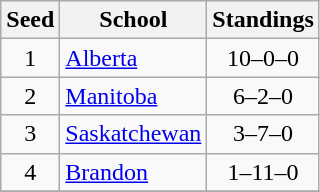<table class="wikitable">
<tr>
<th>Seed</th>
<th>School</th>
<th>Standings</th>
</tr>
<tr>
<td align=center>1</td>
<td><a href='#'>Alberta</a></td>
<td align=center>10–0–0</td>
</tr>
<tr>
<td align=center>2</td>
<td><a href='#'>Manitoba</a></td>
<td align=center>6–2–0</td>
</tr>
<tr>
<td align=center>3</td>
<td><a href='#'>Saskatchewan</a></td>
<td align=center>3–7–0</td>
</tr>
<tr>
<td align=center>4</td>
<td><a href='#'>Brandon</a></td>
<td align=center>1–11–0</td>
</tr>
<tr>
</tr>
</table>
